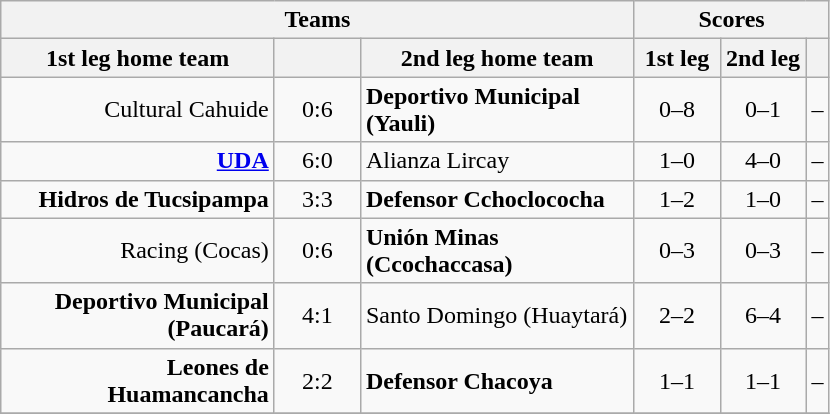<table class="wikitable" style="text-align: center;">
<tr>
<th colspan=3>Teams</th>
<th colspan=3>Scores</th>
</tr>
<tr>
<th width="175">1st leg home team</th>
<th width="50"></th>
<th width="175">2nd leg home team</th>
<th width="50">1st leg</th>
<th width="50">2nd leg</th>
<th></th>
</tr>
<tr>
<td align=right>Cultural Cahuide</td>
<td>0:6</td>
<td align=left><strong>Deportivo Municipal (Yauli)</strong></td>
<td>0–8</td>
<td>0–1</td>
<td>–</td>
</tr>
<tr>
<td align=right><strong><a href='#'>UDA</a></strong></td>
<td>6:0</td>
<td align=left>Alianza Lircay</td>
<td>1–0</td>
<td>4–0</td>
<td>–</td>
</tr>
<tr>
<td align=right><strong>Hidros de Tucsipampa</strong></td>
<td>3:3</td>
<td align=left><strong>Defensor Cchoclococha</strong></td>
<td>1–2</td>
<td>1–0</td>
<td>–</td>
</tr>
<tr>
<td align=right>Racing (Cocas)</td>
<td>0:6</td>
<td align=left><strong>Unión Minas (Ccochaccasa)</strong></td>
<td>0–3</td>
<td>0–3</td>
<td>–</td>
</tr>
<tr>
<td align=right><strong>Deportivo Municipal (Paucará)</strong></td>
<td>4:1</td>
<td align=left>Santo Domingo (Huaytará)</td>
<td>2–2</td>
<td>6–4</td>
<td>–</td>
</tr>
<tr>
<td align=right><strong>Leones de Huamancancha</strong></td>
<td>2:2</td>
<td align=left><strong>Defensor Chacoya</strong></td>
<td>1–1</td>
<td>1–1</td>
<td>–</td>
</tr>
<tr>
</tr>
</table>
